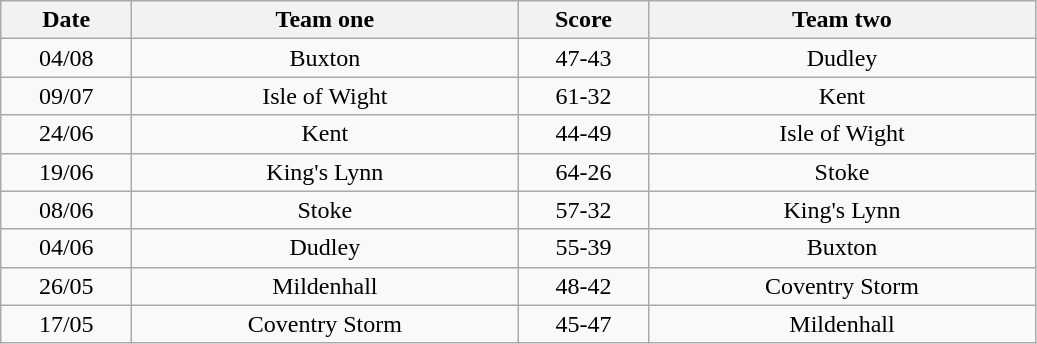<table class="wikitable" style="text-align: center">
<tr>
<th width=80>Date</th>
<th width=250>Team one</th>
<th width=80>Score</th>
<th width=250>Team two</th>
</tr>
<tr>
<td>04/08</td>
<td>Buxton</td>
<td>47-43</td>
<td>Dudley</td>
</tr>
<tr>
<td>09/07</td>
<td>Isle of Wight</td>
<td>61-32</td>
<td>Kent</td>
</tr>
<tr>
<td>24/06</td>
<td>Kent</td>
<td>44-49</td>
<td>Isle of Wight</td>
</tr>
<tr>
<td>19/06</td>
<td>King's Lynn</td>
<td>64-26</td>
<td>Stoke</td>
</tr>
<tr>
<td>08/06</td>
<td>Stoke</td>
<td>57-32</td>
<td>King's Lynn</td>
</tr>
<tr>
<td>04/06</td>
<td>Dudley</td>
<td>55-39</td>
<td>Buxton</td>
</tr>
<tr>
<td>26/05</td>
<td>Mildenhall</td>
<td>48-42</td>
<td>Coventry Storm</td>
</tr>
<tr>
<td>17/05</td>
<td>Coventry Storm</td>
<td>45-47</td>
<td>Mildenhall</td>
</tr>
</table>
